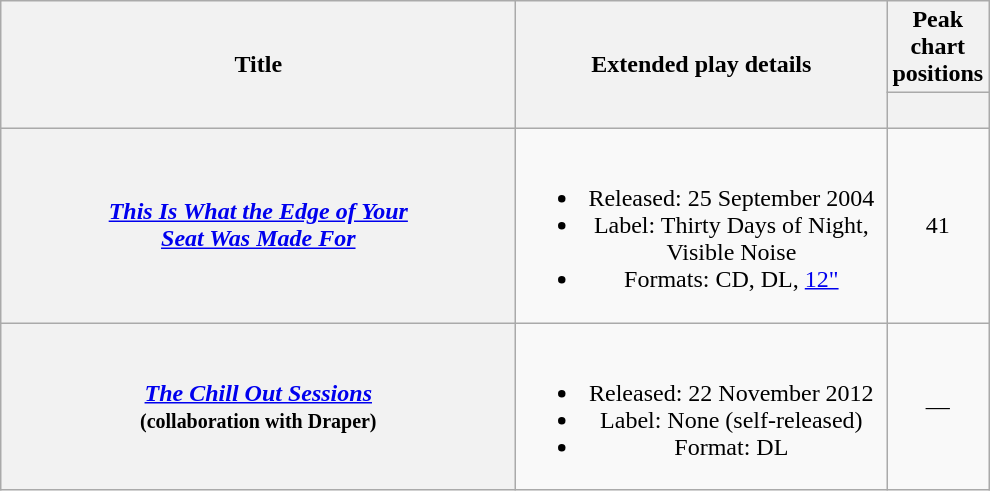<table class="wikitable plainrowheaders" style="text-align:center;">
<tr>
<th scope="col" rowspan="2" style="width:21em;">Title</th>
<th scope="col" rowspan="2" style="width:15em;">Extended play details</th>
<th scope="col" colspan="1">Peak chart positions</th>
</tr>
<tr>
<th scope="col" style="width:3em;font-size:90%;"><br></th>
</tr>
<tr>
<th scope="row"><em><a href='#'>This Is What the Edge of Your<br>Seat Was Made For</a></em></th>
<td><br><ul><li>Released: 25 September 2004</li><li>Label: Thirty Days of Night, Visible Noise</li><li>Formats: CD, DL, <a href='#'>12"</a></li></ul></td>
<td>41</td>
</tr>
<tr>
<th scope="row"><em><a href='#'>The Chill Out Sessions</a></em><br><small>(collaboration with Draper)</small></th>
<td><br><ul><li>Released: 22 November 2012</li><li>Label: None (self-released)</li><li>Format: DL</li></ul></td>
<td>—</td>
</tr>
</table>
